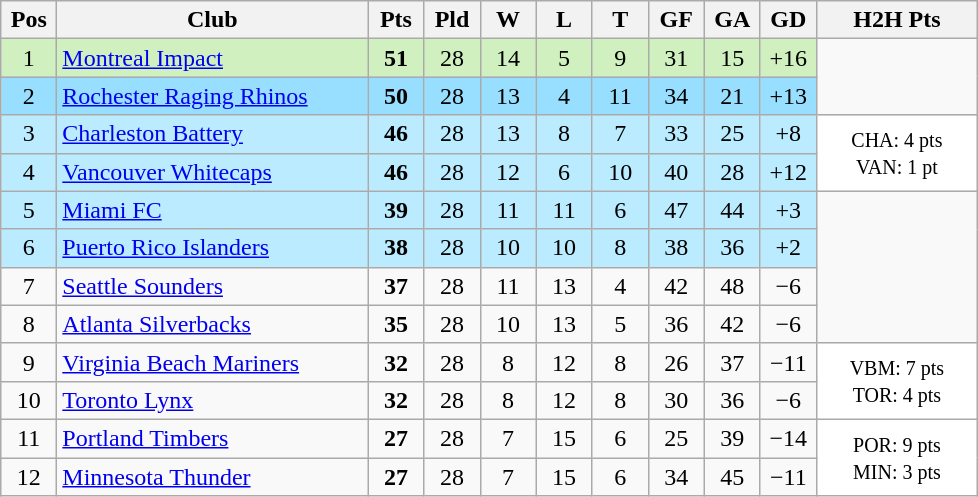<table class="wikitable" style="text-align:center">
<tr>
<th width=30>Pos</th>
<th width=200>Club</th>
<th width=30>Pts</th>
<th width=30>Pld</th>
<th width=30>W</th>
<th width=30>L</th>
<th width=30>T</th>
<th width=30>GF</th>
<th width=30>GA</th>
<th width=30>GD</th>
<th width=100>H2H Pts</th>
</tr>
<tr bgcolor=#D0F0C0>
<td>1</td>
<td align="left"><a href='#'>Montreal Impact</a></td>
<td><strong>51</strong></td>
<td>28</td>
<td>14</td>
<td>5</td>
<td>9</td>
<td>31</td>
<td>15</td>
<td>+16</td>
</tr>
<tr bgcolor=#97DEFF>
<td>2</td>
<td align="left"><a href='#'>Rochester Raging Rhinos</a></td>
<td><strong>50</strong></td>
<td>28</td>
<td>13</td>
<td>4</td>
<td>11</td>
<td>34</td>
<td>21</td>
<td>+13</td>
</tr>
<tr bgcolor=#BBEBFF>
<td>3</td>
<td align="left"><a href='#'>Charleston Battery</a></td>
<td><strong>46</strong></td>
<td>28</td>
<td>13</td>
<td>8</td>
<td>7</td>
<td>33</td>
<td>25</td>
<td>+8</td>
<td rowspan="2" bgcolor="FFFFFF"><small>CHA: 4 pts<br>VAN: 1 pt</small></td>
</tr>
<tr bgcolor=#BBEBFF>
<td>4</td>
<td align="left"><a href='#'>Vancouver Whitecaps</a></td>
<td><strong>46</strong></td>
<td>28</td>
<td>12</td>
<td>6</td>
<td>10</td>
<td>40</td>
<td>28</td>
<td>+12</td>
</tr>
<tr bgcolor=#BBEBFF>
<td>5</td>
<td align="left"><a href='#'>Miami FC</a></td>
<td><strong>39</strong></td>
<td>28</td>
<td>11</td>
<td>11</td>
<td>6</td>
<td>47</td>
<td>44</td>
<td>+3</td>
</tr>
<tr bgcolor=#BBEBFF>
<td>6</td>
<td align="left"><a href='#'>Puerto Rico Islanders</a></td>
<td><strong>38</strong></td>
<td>28</td>
<td>10</td>
<td>10</td>
<td>8</td>
<td>38</td>
<td>36</td>
<td>+2</td>
</tr>
<tr>
<td>7</td>
<td align="left"><a href='#'>Seattle Sounders</a></td>
<td><strong>37</strong></td>
<td>28</td>
<td>11</td>
<td>13</td>
<td>4</td>
<td>42</td>
<td>48</td>
<td>−6</td>
</tr>
<tr>
<td>8</td>
<td align="left"><a href='#'>Atlanta Silverbacks</a></td>
<td><strong>35</strong></td>
<td>28</td>
<td>10</td>
<td>13</td>
<td>5</td>
<td>36</td>
<td>42</td>
<td>−6</td>
</tr>
<tr>
<td>9</td>
<td align="left"><a href='#'>Virginia Beach Mariners</a></td>
<td><strong>32</strong></td>
<td>28</td>
<td>8</td>
<td>12</td>
<td>8</td>
<td>26</td>
<td>37</td>
<td>−11</td>
<td rowspan="2" bgcolor="FFFFFF"><small>VBM: 7 pts<br>TOR: 4 pts</small></td>
</tr>
<tr>
<td>10</td>
<td align="left"><a href='#'>Toronto Lynx</a></td>
<td><strong>32</strong></td>
<td>28</td>
<td>8</td>
<td>12</td>
<td>8</td>
<td>30</td>
<td>36</td>
<td>−6</td>
</tr>
<tr>
<td>11</td>
<td align="left"><a href='#'>Portland Timbers</a></td>
<td><strong>27</strong></td>
<td>28</td>
<td>7</td>
<td>15</td>
<td>6</td>
<td>25</td>
<td>39</td>
<td>−14</td>
<td rowspan="2" bgcolor="FFFFFF"><small>POR: 9 pts<br>MIN: 3 pts</small></td>
</tr>
<tr>
<td>12</td>
<td align="left"><a href='#'>Minnesota Thunder</a></td>
<td><strong>27</strong></td>
<td>28</td>
<td>7</td>
<td>15</td>
<td>6</td>
<td>34</td>
<td>45</td>
<td>−11</td>
</tr>
</table>
